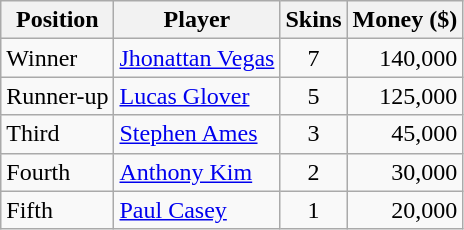<table class="wikitable">
<tr>
<th>Position</th>
<th>Player</th>
<th>Skins</th>
<th>Money ($)</th>
</tr>
<tr>
<td>Winner</td>
<td> <a href='#'>Jhonattan Vegas</a></td>
<td align=center>7</td>
<td align=right>140,000</td>
</tr>
<tr>
<td>Runner-up</td>
<td> <a href='#'>Lucas Glover</a></td>
<td align=center>5</td>
<td align=right>125,000</td>
</tr>
<tr>
<td>Third</td>
<td> <a href='#'>Stephen Ames</a></td>
<td align=center>3</td>
<td align=right>45,000</td>
</tr>
<tr>
<td>Fourth</td>
<td> <a href='#'>Anthony Kim</a></td>
<td align=center>2</td>
<td align=right>30,000</td>
</tr>
<tr>
<td>Fifth</td>
<td> <a href='#'>Paul Casey</a></td>
<td align=center>1</td>
<td align=right>20,000</td>
</tr>
</table>
